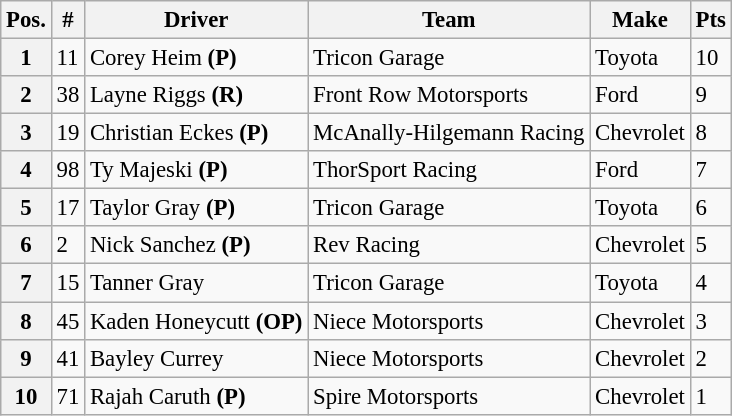<table class="wikitable" style="font-size:95%">
<tr>
<th>Pos.</th>
<th>#</th>
<th>Driver</th>
<th>Team</th>
<th>Make</th>
<th>Pts</th>
</tr>
<tr>
<th>1</th>
<td>11</td>
<td>Corey Heim <strong>(P)</strong></td>
<td>Tricon Garage</td>
<td>Toyota</td>
<td>10</td>
</tr>
<tr>
<th>2</th>
<td>38</td>
<td>Layne Riggs <strong>(R)</strong></td>
<td>Front Row Motorsports</td>
<td>Ford</td>
<td>9</td>
</tr>
<tr>
<th>3</th>
<td>19</td>
<td>Christian Eckes <strong>(P)</strong></td>
<td>McAnally-Hilgemann Racing</td>
<td>Chevrolet</td>
<td>8</td>
</tr>
<tr>
<th>4</th>
<td>98</td>
<td>Ty Majeski <strong>(P)</strong></td>
<td>ThorSport Racing</td>
<td>Ford</td>
<td>7</td>
</tr>
<tr>
<th>5</th>
<td>17</td>
<td>Taylor Gray <strong>(P)</strong></td>
<td>Tricon Garage</td>
<td>Toyota</td>
<td>6</td>
</tr>
<tr>
<th>6</th>
<td>2</td>
<td>Nick Sanchez <strong>(P)</strong></td>
<td>Rev Racing</td>
<td>Chevrolet</td>
<td>5</td>
</tr>
<tr>
<th>7</th>
<td>15</td>
<td>Tanner Gray</td>
<td>Tricon Garage</td>
<td>Toyota</td>
<td>4</td>
</tr>
<tr>
<th>8</th>
<td>45</td>
<td>Kaden Honeycutt <strong>(OP)</strong></td>
<td>Niece Motorsports</td>
<td>Chevrolet</td>
<td>3</td>
</tr>
<tr>
<th>9</th>
<td>41</td>
<td>Bayley Currey</td>
<td>Niece Motorsports</td>
<td>Chevrolet</td>
<td>2</td>
</tr>
<tr>
<th>10</th>
<td>71</td>
<td>Rajah Caruth <strong>(P)</strong></td>
<td>Spire Motorsports</td>
<td>Chevrolet</td>
<td>1</td>
</tr>
</table>
